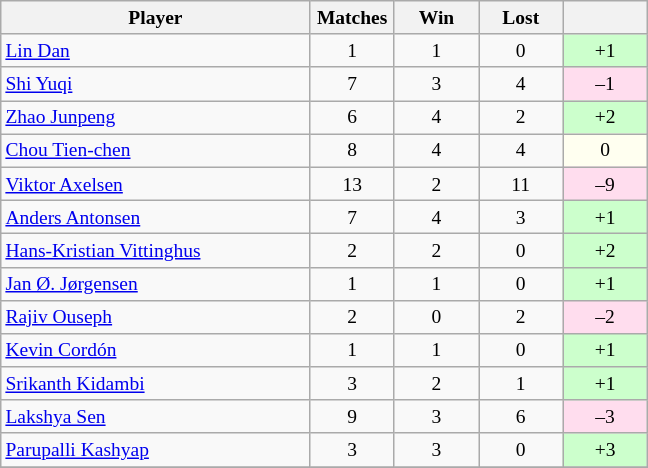<table class=wikitable style="text-align:center; font-size:small">
<tr>
<th width="200">Player</th>
<th width="50">Matches</th>
<th width="50">Win</th>
<th width="50">Lost</th>
<th width="50"></th>
</tr>
<tr>
<td align="left"> <a href='#'>Lin Dan</a></td>
<td>1</td>
<td>1</td>
<td>0</td>
<td bgcolor="#ccffcc">+1</td>
</tr>
<tr>
<td align="left"> <a href='#'>Shi Yuqi</a></td>
<td>7</td>
<td>3</td>
<td>4</td>
<td bgcolor="#ffddee">–1</td>
</tr>
<tr>
<td align="left"> <a href='#'>Zhao Junpeng</a></td>
<td>6</td>
<td>4</td>
<td>2</td>
<td bgcolor="#ccffcc">+2</td>
</tr>
<tr>
<td align="left"> <a href='#'>Chou Tien-chen</a></td>
<td>8</td>
<td>4</td>
<td>4</td>
<td bgcolor="#fffff0">0</td>
</tr>
<tr>
<td align="left"> <a href='#'>Viktor Axelsen</a></td>
<td>13</td>
<td>2</td>
<td>11</td>
<td bgcolor="#ffddee">–9</td>
</tr>
<tr>
<td align="left"> <a href='#'>Anders Antonsen</a></td>
<td>7</td>
<td>4</td>
<td>3</td>
<td bgcolor="#ccffcc">+1</td>
</tr>
<tr>
<td align="left"> <a href='#'>Hans-Kristian Vittinghus</a></td>
<td>2</td>
<td>2</td>
<td>0</td>
<td bgcolor="#ccffcc">+2</td>
</tr>
<tr>
<td align="left"> <a href='#'>Jan Ø. Jørgensen</a></td>
<td>1</td>
<td>1</td>
<td>0</td>
<td bgcolor="#ccffcc">+1</td>
</tr>
<tr>
<td align="left"> <a href='#'>Rajiv Ouseph</a></td>
<td>2</td>
<td>0</td>
<td>2</td>
<td bgcolor="#ffddee">–2</td>
</tr>
<tr>
<td align="left"> <a href='#'>Kevin Cordón</a></td>
<td>1</td>
<td>1</td>
<td>0</td>
<td bgcolor="#ccffcc">+1</td>
</tr>
<tr>
<td align="left"> <a href='#'>Srikanth Kidambi</a></td>
<td>3</td>
<td>2</td>
<td>1</td>
<td bgcolor="#ccffcc">+1</td>
</tr>
<tr>
<td align="left"> <a href='#'>Lakshya Sen</a></td>
<td>9</td>
<td>3</td>
<td>6</td>
<td bgcolor="#ffddee">–3</td>
</tr>
<tr>
<td align="left"> <a href='#'>Parupalli Kashyap</a></td>
<td>3</td>
<td>3</td>
<td>0</td>
<td bgcolor="#ccffcc">+3</td>
</tr>
<tr>
</tr>
</table>
